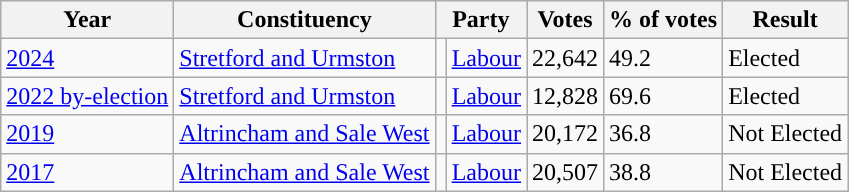<table class="wikitable">
<tr>
<th>Year</th>
<th>Constituency</th>
<th colspan="2">Party</th>
<th>Votes</th>
<th>% of votes</th>
<th>Result</th>
</tr>
<tr>
<td><a href='#'>2024</a></td>
<td><a href='#'>Stretford and Urmston</a></td>
<td style="background-color: "></td>
<td><a href='#'>Labour</a></td>
<td>22,642</td>
<td>49.2</td>
<td> Elected</td>
</tr>
<tr>
<td><a href='#'>2022 by-election</a></td>
<td><a href='#'>Stretford and Urmston</a></td>
<td style="background-color: "></td>
<td><a href='#'>Labour</a></td>
<td>12,828</td>
<td>69.6</td>
<td> Elected</td>
</tr>
<tr>
<td><a href='#'>2019</a></td>
<td><a href='#'>Altrincham and Sale West</a></td>
<td style="background-color: "></td>
<td><a href='#'>Labour</a></td>
<td>20,172</td>
<td>36.8</td>
<td>Not Elected</td>
</tr>
<tr>
<td><a href='#'>2017</a></td>
<td><a href='#'>Altrincham and Sale West</a></td>
<td style="background-color: "></td>
<td><a href='#'>Labour</a></td>
<td>20,507</td>
<td>38.8</td>
<td>Not Elected</td>
</tr>
</table>
